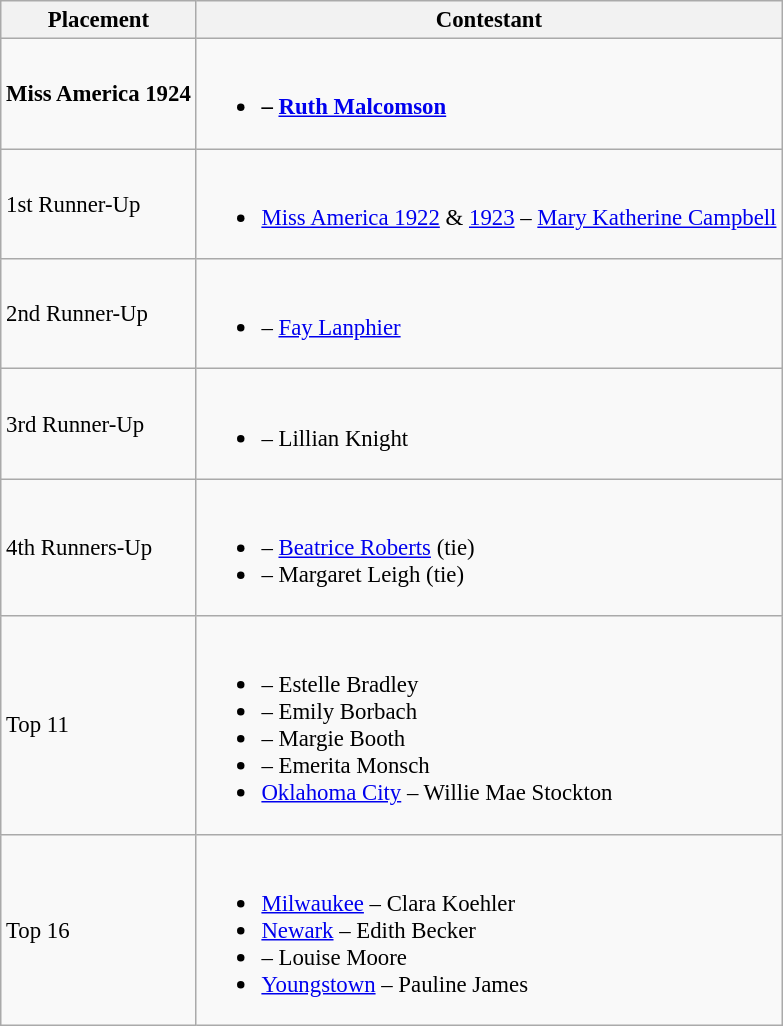<table class="wikitable sortable" style="font-size: 95%;">
<tr>
<th>Placement</th>
<th>Contestant</th>
</tr>
<tr>
<td><strong>Miss America 1924</strong></td>
<td><br><ul><li><strong> – <a href='#'>Ruth Malcomson</a></strong></li></ul></td>
</tr>
<tr>
<td>1st Runner-Up</td>
<td><br><ul><li> <a href='#'>Miss America 1922</a> & <a href='#'>1923</a> – <a href='#'>Mary Katherine Campbell</a></li></ul></td>
</tr>
<tr>
<td>2nd Runner-Up</td>
<td><br><ul><li> – <a href='#'>Fay Lanphier</a></li></ul></td>
</tr>
<tr>
<td>3rd Runner-Up</td>
<td><br><ul><li> – Lillian Knight</li></ul></td>
</tr>
<tr>
<td>4th Runners-Up</td>
<td><br><ul><li> – <a href='#'>Beatrice Roberts</a> (tie)</li><li> – Margaret Leigh (tie)</li></ul></td>
</tr>
<tr>
<td>Top 11</td>
<td><br><ul><li> – Estelle Bradley</li><li> – Emily Borbach</li><li> – Margie Booth</li><li> – Emerita Monsch</li><li> <a href='#'>Oklahoma City</a> – Willie Mae Stockton</li></ul></td>
</tr>
<tr>
<td>Top 16</td>
<td><br><ul><li> <a href='#'>Milwaukee</a> – Clara Koehler</li><li> <a href='#'>Newark</a> – Edith Becker</li><li> – Louise Moore</li><li> <a href='#'>Youngstown</a> – Pauline James</li></ul></td>
</tr>
</table>
